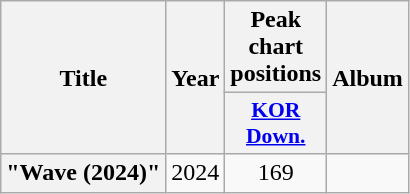<table class="wikitable plainrowheaders" style="text-align:center">
<tr>
<th scope="col" rowspan="2">Title</th>
<th scope="col" rowspan="2">Year</th>
<th scope="col" colspan="1">Peak chart positions</th>
<th scope="col" rowspan="2">Album</th>
</tr>
<tr>
<th scope="col" style="width:3em;font-size:90%"><a href='#'>KOR Down.</a><br></th>
</tr>
<tr>
<th scope="row">"Wave (2024)"</th>
<td>2024</td>
<td>169</td>
<td></td>
</tr>
</table>
